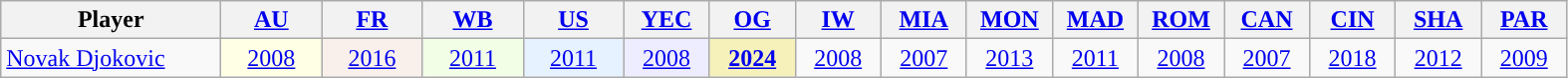<table class="wikitable nowrap" style="text-align: center;">
<tr>
<th width="140">Player</th>
<th width="60"><a href='#'>AU</a></th>
<th width="60"><a href='#'>FR</a></th>
<th width="60"><a href='#'>WB</a></th>
<th width="60"><a href='#'>US</a></th>
<th width="50"><a href='#'>YEC</a></th>
<th width="50"><a href='#'>OG</a></th>
<th width="50"><a href='#'>IW</a></th>
<th width="50"><a href='#'>MIA</a></th>
<th width="50"><a href='#'>MON</a></th>
<th width="50"><a href='#'>MAD</a></th>
<th width="50"><a href='#'>ROM</a></th>
<th width="50"><a href='#'>CAN</a></th>
<th width="50"><a href='#'>CIN</a></th>
<th width="50"><a href='#'>SHA</a></th>
<th width="50"><a href='#'>PAR</a></th>
</tr>
<tr>
<td style="text-align:left;"> <a href='#'>Novak Djokovic</a></td>
<td style="background: #ffffe6;"><a href='#'>2008</a></td>
<td style="background: #f9f0eb;"><a href='#'>2016</a></td>
<td style="background: #f2ffe6;"><a href='#'>2011</a></td>
<td style="background: #e6f2ff;"><a href='#'>2011</a></td>
<td bgcolor=#ededff><a href='#'>2008</a></td>
<td bgcolor=#f6f0ba><strong><a href='#'>2024</a></strong></td>
<td><a href='#'>2008</a></td>
<td><a href='#'>2007</a></td>
<td><a href='#'>2013</a></td>
<td><a href='#'>2011</a></td>
<td><a href='#'>2008</a></td>
<td><a href='#'>2007</a></td>
<td><a href='#'>2018</a></td>
<td><a href='#'>2012</a></td>
<td><a href='#'>2009</a></td>
</tr>
</table>
